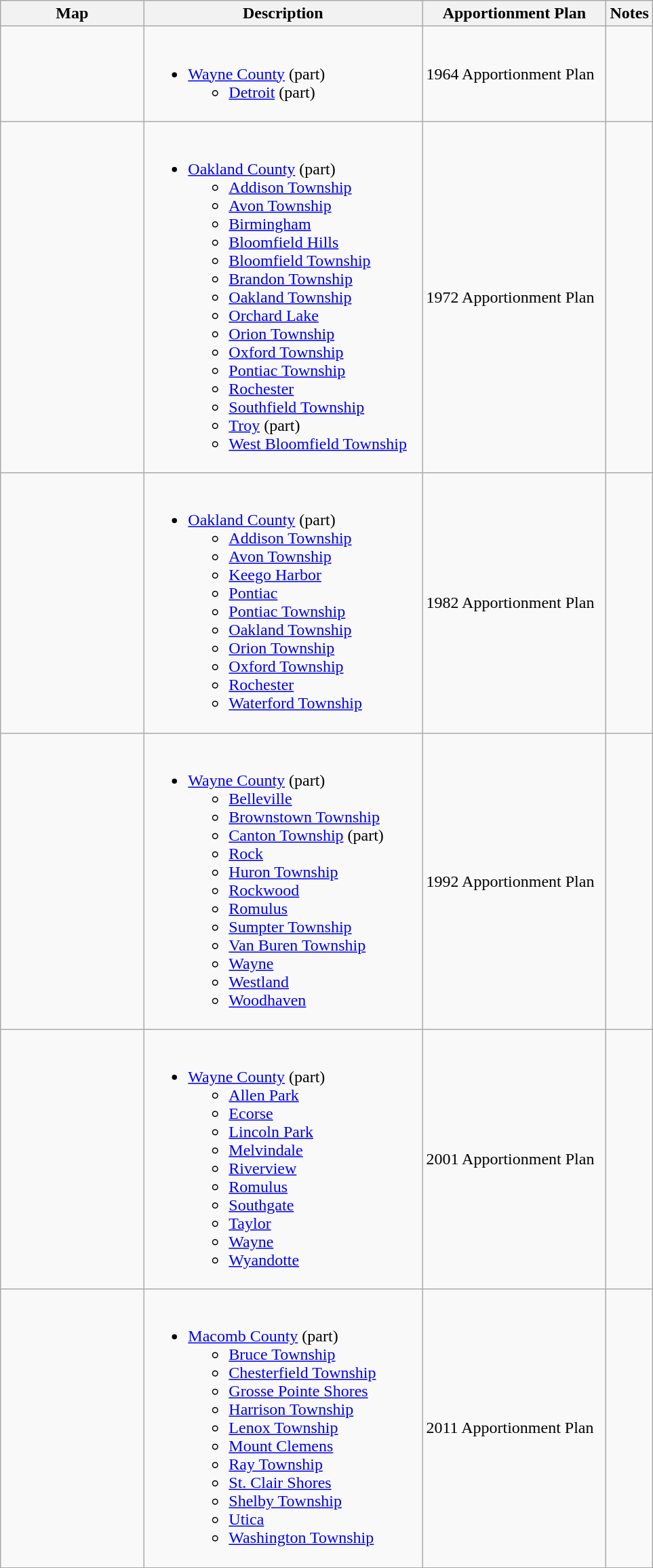<table class="wikitable sortable">
<tr>
<th style="width:100pt;">Map</th>
<th style="width:200pt;">Description</th>
<th style="width:130pt;">Apportionment Plan</th>
<th style="width:15pt;">Notes</th>
</tr>
<tr>
<td></td>
<td><br><ul><li><a href='#'>Wayne County</a> (part)<ul><li><a href='#'>Detroit</a> (part)</li></ul></li></ul></td>
<td>1964 Apportionment Plan</td>
<td></td>
</tr>
<tr>
<td></td>
<td><br><ul><li><a href='#'>Oakland County</a> (part)<ul><li><a href='#'>Addison Township</a></li><li><a href='#'>Avon Township</a></li><li><a href='#'>Birmingham</a></li><li><a href='#'>Bloomfield Hills</a></li><li><a href='#'>Bloomfield Township</a></li><li><a href='#'>Brandon Township</a></li><li><a href='#'>Oakland Township</a></li><li><a href='#'>Orchard Lake</a></li><li><a href='#'>Orion Township</a></li><li><a href='#'>Oxford Township</a></li><li><a href='#'>Pontiac Township</a></li><li><a href='#'>Rochester</a></li><li><a href='#'>Southfield Township</a></li><li><a href='#'>Troy</a> (part)</li><li><a href='#'>West Bloomfield Township</a></li></ul></li></ul></td>
<td>1972 Apportionment Plan</td>
<td></td>
</tr>
<tr>
<td></td>
<td><br><ul><li><a href='#'>Oakland County</a> (part)<ul><li><a href='#'>Addison Township</a></li><li><a href='#'>Avon Township</a></li><li><a href='#'>Keego Harbor</a></li><li><a href='#'>Pontiac</a></li><li><a href='#'>Pontiac Township</a></li><li><a href='#'>Oakland Township</a></li><li><a href='#'>Orion Township</a></li><li><a href='#'>Oxford Township</a></li><li><a href='#'>Rochester</a></li><li><a href='#'>Waterford Township</a></li></ul></li></ul></td>
<td>1982 Apportionment Plan</td>
<td></td>
</tr>
<tr>
<td></td>
<td><br><ul><li><a href='#'>Wayne County</a> (part)<ul><li><a href='#'>Belleville</a></li><li><a href='#'>Brownstown Township</a></li><li><a href='#'>Canton Township</a> (part)</li><li><a href='#'>Rock</a></li><li><a href='#'>Huron Township</a></li><li><a href='#'>Rockwood</a></li><li><a href='#'>Romulus</a></li><li><a href='#'>Sumpter Township</a></li><li><a href='#'>Van Buren Township</a></li><li><a href='#'>Wayne</a></li><li><a href='#'>Westland</a></li><li><a href='#'>Woodhaven</a></li></ul></li></ul></td>
<td>1992 Apportionment Plan</td>
<td></td>
</tr>
<tr>
<td></td>
<td><br><ul><li><a href='#'>Wayne County</a> (part)<ul><li><a href='#'>Allen Park</a></li><li><a href='#'>Ecorse</a></li><li><a href='#'>Lincoln Park</a></li><li><a href='#'>Melvindale</a></li><li><a href='#'>Riverview</a></li><li><a href='#'>Romulus</a></li><li><a href='#'>Southgate</a></li><li><a href='#'>Taylor</a></li><li><a href='#'>Wayne</a></li><li><a href='#'>Wyandotte</a></li></ul></li></ul></td>
<td>2001 Apportionment Plan</td>
<td></td>
</tr>
<tr>
<td></td>
<td><br><ul><li><a href='#'>Macomb County</a> (part)<ul><li><a href='#'>Bruce Township</a></li><li><a href='#'>Chesterfield Township</a></li><li><a href='#'>Grosse Pointe Shores</a></li><li><a href='#'>Harrison Township</a></li><li><a href='#'>Lenox Township</a></li><li><a href='#'>Mount Clemens</a></li><li><a href='#'>Ray Township</a></li><li><a href='#'>St. Clair Shores</a></li><li><a href='#'>Shelby Township</a></li><li><a href='#'>Utica</a></li><li><a href='#'>Washington Township</a></li></ul></li></ul></td>
<td>2011 Apportionment Plan</td>
<td></td>
</tr>
<tr>
</tr>
</table>
